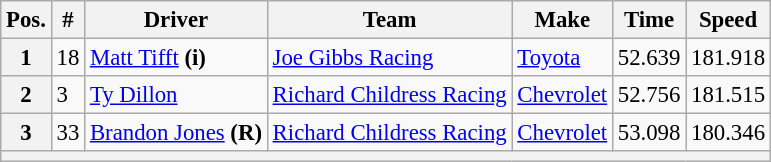<table class="wikitable" style="font-size:95%">
<tr>
<th>Pos.</th>
<th>#</th>
<th>Driver</th>
<th>Team</th>
<th>Make</th>
<th>Time</th>
<th>Speed</th>
</tr>
<tr>
<th>1</th>
<td>18</td>
<td><a href='#'>Matt Tifft</a> <strong>(i)</strong></td>
<td><a href='#'>Joe Gibbs Racing</a></td>
<td><a href='#'>Toyota</a></td>
<td>52.639</td>
<td>181.918</td>
</tr>
<tr>
<th>2</th>
<td>3</td>
<td><a href='#'>Ty Dillon</a></td>
<td><a href='#'>Richard Childress Racing</a></td>
<td><a href='#'>Chevrolet</a></td>
<td>52.756</td>
<td>181.515</td>
</tr>
<tr>
<th>3</th>
<td>33</td>
<td><a href='#'>Brandon Jones</a> <strong>(R)</strong></td>
<td><a href='#'>Richard Childress Racing</a></td>
<td><a href='#'>Chevrolet</a></td>
<td>53.098</td>
<td>180.346</td>
</tr>
<tr>
<th colspan="7"></th>
</tr>
</table>
